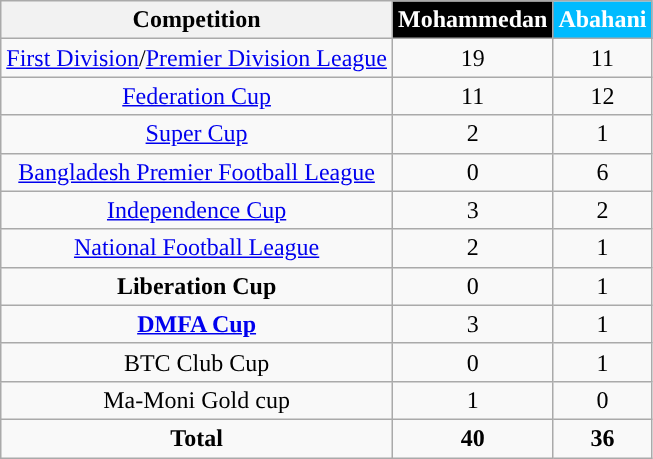<table class="wikitable sortable" style="text-align: center;">
<tr>
<th>Competition</th>
<th style="background:#000000;color:white;">Mohammedan</th>
<th style="background:#00bbff;color:white;">Abahani</th>
</tr>
<tr>
<td><a href='#'>First Division</a>/<a href='#'>Premier Division League</a></td>
<td>19</td>
<td>11</td>
</tr>
<tr>
<td><a href='#'>Federation Cup</a></td>
<td>11</td>
<td>12</td>
</tr>
<tr>
<td><a href='#'>Super Cup</a></td>
<td>2</td>
<td>1</td>
</tr>
<tr>
<td><a href='#'>Bangladesh Premier Football League</a></td>
<td>0</td>
<td>6</td>
</tr>
<tr>
<td><a href='#'>Independence Cup</a></td>
<td>3</td>
<td>2</td>
</tr>
<tr>
<td><a href='#'>National Football League</a></td>
<td>2</td>
<td>1</td>
</tr>
<tr>
<td><strong>Liberation Cup</strong></td>
<td>0</td>
<td>1</td>
</tr>
<tr>
<td><strong><a href='#'>DMFA Cup</a></strong></td>
<td>3</td>
<td>1</td>
</tr>
<tr>
<td>BTC Club Cup</td>
<td>0</td>
<td>1</td>
</tr>
<tr>
<td>Ma-Moni Gold cup</td>
<td>1</td>
<td>0</td>
</tr>
<tr>
<td><strong>Total</strong></td>
<td><strong>40</strong></td>
<td><strong>36</strong></td>
</tr>
</table>
